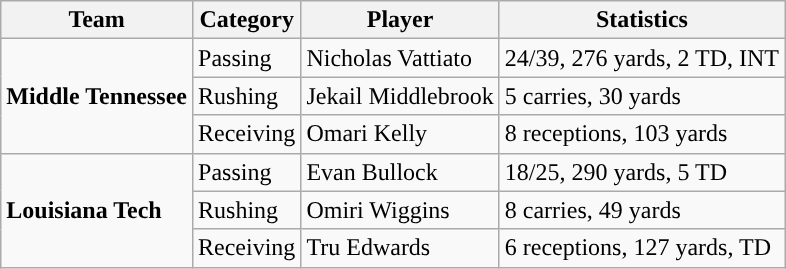<table class="wikitable" style="float: left;">
<tr>
<th>Team</th>
<th>Category</th>
<th>Player</th>
<th>Statistics</th>
</tr>
<tr>
<td rowspan=3><strong>Middle Tennessee</strong></td>
<td>Passing</td>
<td>Nicholas Vattiato</td>
<td>24/39, 276 yards, 2 TD, INT</td>
</tr>
<tr>
<td>Rushing</td>
<td>Jekail Middlebrook</td>
<td>5 carries, 30 yards</td>
</tr>
<tr>
<td>Receiving</td>
<td>Omari Kelly</td>
<td>8 receptions, 103 yards</td>
</tr>
<tr>
<td rowspan=3><strong>Louisiana Tech</strong></td>
<td>Passing</td>
<td>Evan Bullock</td>
<td>18/25, 290 yards, 5 TD</td>
</tr>
<tr>
<td>Rushing</td>
<td>Omiri Wiggins</td>
<td>8 carries, 49 yards</td>
</tr>
<tr>
<td>Receiving</td>
<td>Tru Edwards</td>
<td>6 receptions, 127 yards, TD</td>
</tr>
</table>
